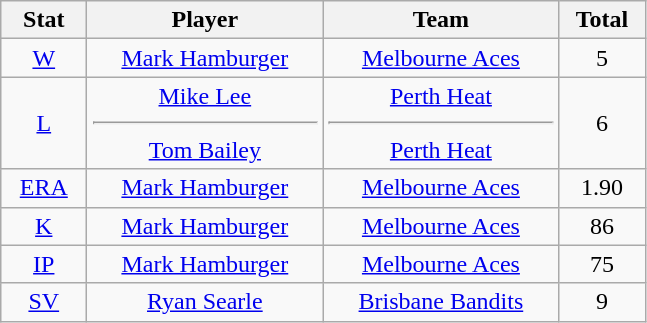<table class="wikitable" style="text-align:center;">
<tr>
<th scope="col" width=50>Stat</th>
<th scope="col" width=150>Player</th>
<th scope="col" width=150>Team</th>
<th scope="col" width=50>Total</th>
</tr>
<tr>
<td><a href='#'>W</a></td>
<td><a href='#'>Mark Hamburger</a></td>
<td><a href='#'>Melbourne Aces</a></td>
<td>5</td>
</tr>
<tr>
<td><a href='#'>L</a></td>
<td><div><a href='#'>Mike Lee</a></div><hr><div><a href='#'>Tom Bailey</a></div></td>
<td><div><a href='#'>Perth Heat</a></div><hr><div><a href='#'>Perth Heat</a></div></td>
<td>6</td>
</tr>
<tr>
<td><a href='#'>ERA</a></td>
<td><a href='#'>Mark Hamburger</a></td>
<td><a href='#'>Melbourne Aces</a></td>
<td>1.90</td>
</tr>
<tr>
<td><a href='#'>K</a></td>
<td><a href='#'>Mark Hamburger</a></td>
<td><a href='#'>Melbourne Aces</a></td>
<td>86</td>
</tr>
<tr>
<td><a href='#'>IP</a></td>
<td><a href='#'>Mark Hamburger</a></td>
<td><a href='#'>Melbourne Aces</a></td>
<td>75</td>
</tr>
<tr>
<td><a href='#'>SV</a></td>
<td><a href='#'>Ryan Searle</a></td>
<td><a href='#'>Brisbane Bandits</a></td>
<td>9</td>
</tr>
</table>
